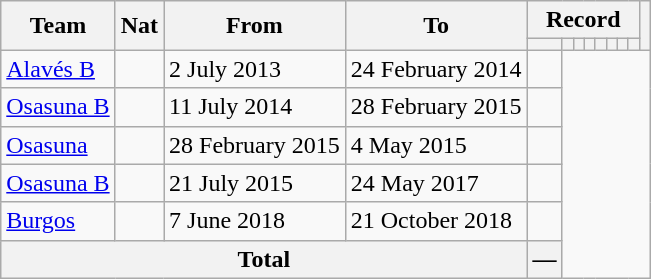<table class="wikitable" style="text-align: center">
<tr>
<th rowspan="2">Team</th>
<th rowspan="2">Nat</th>
<th rowspan="2">From</th>
<th rowspan="2">To</th>
<th colspan="8">Record</th>
<th rowspan=2></th>
</tr>
<tr>
<th></th>
<th></th>
<th></th>
<th></th>
<th></th>
<th></th>
<th></th>
<th></th>
</tr>
<tr>
<td align="left"><a href='#'>Alavés B</a></td>
<td></td>
<td align=left>2 July 2013</td>
<td align=left>24 February 2014<br></td>
<td></td>
</tr>
<tr>
<td align="left"><a href='#'>Osasuna B</a></td>
<td></td>
<td align=left>11 July 2014</td>
<td align=left>28 February 2015<br></td>
<td></td>
</tr>
<tr>
<td align="left"><a href='#'>Osasuna</a></td>
<td></td>
<td align=left>28 February 2015</td>
<td align=left>4 May 2015<br></td>
<td></td>
</tr>
<tr>
<td align="left"><a href='#'>Osasuna B</a></td>
<td></td>
<td align=left>21 July 2015</td>
<td align=left>24 May 2017<br></td>
<td></td>
</tr>
<tr>
<td align="left"><a href='#'>Burgos</a></td>
<td></td>
<td align=left>7 June 2018</td>
<td align=left>21 October 2018<br></td>
<td></td>
</tr>
<tr>
<th colspan="4">Total<br></th>
<th>—</th>
</tr>
</table>
